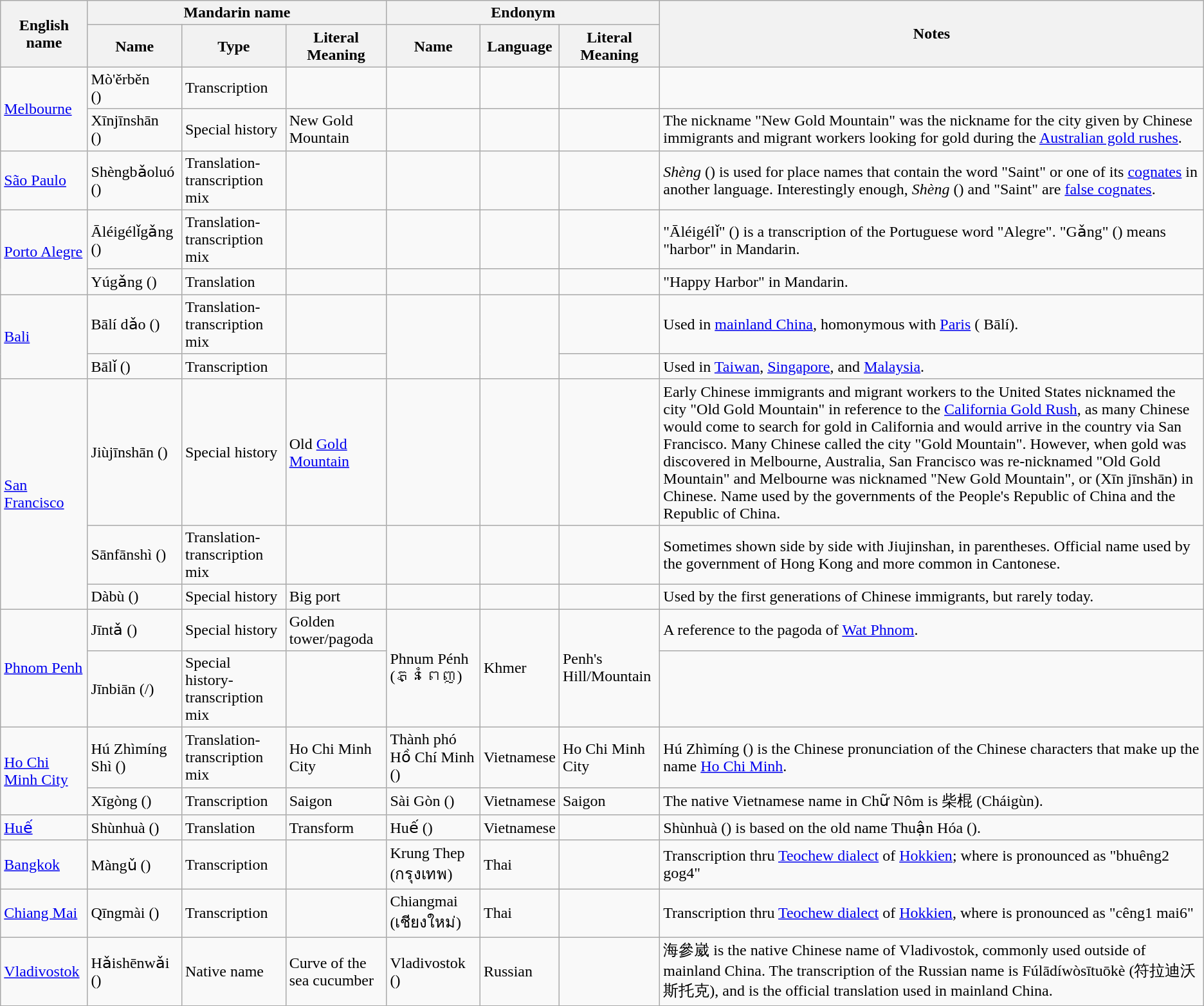<table class="wikitable">
<tr>
<th rowspan="2">English name</th>
<th colspan="3">Mandarin name</th>
<th colspan="3">Endonym</th>
<th rowspan="2">Notes</th>
</tr>
<tr>
<th>Name</th>
<th>Type</th>
<th>Literal Meaning</th>
<th>Name</th>
<th>Language</th>
<th>Literal Meaning</th>
</tr>
<tr>
<td rowspan="2"><a href='#'>Melbourne</a></td>
<td>Mò'ěrběn<br>()</td>
<td>Transcription</td>
<td></td>
<td></td>
<td></td>
<td></td>
<td></td>
</tr>
<tr>
<td>Xīnjīnshān<br>()</td>
<td>Special history</td>
<td>New Gold Mountain</td>
<td></td>
<td></td>
<td></td>
<td>The nickname "New Gold Mountain" was the nickname for the city given by Chinese immigrants and migrant workers looking for gold during the <a href='#'>Australian gold rushes</a>.</td>
</tr>
<tr>
<td><a href='#'>São Paulo</a></td>
<td>Shèngbǎoluó ()</td>
<td>Translation-transcription mix</td>
<td></td>
<td></td>
<td></td>
<td></td>
<td><em>Shèng</em> () is used for place names that contain the word "Saint" or one of its <a href='#'>cognates</a> in another language. Interestingly enough, <em>Shèng</em> () and "Saint" are <a href='#'>false cognates</a>.</td>
</tr>
<tr>
<td rowspan="2"><a href='#'>Porto Alegre</a></td>
<td>Āléigélǐgǎng ()</td>
<td>Translation-transcription mix</td>
<td></td>
<td></td>
<td></td>
<td></td>
<td>"Āléigélǐ" () is a transcription of the Portuguese word "Alegre". "Gǎng" () means "harbor" in Mandarin.</td>
</tr>
<tr>
<td>Yúgǎng ()</td>
<td>Translation</td>
<td></td>
<td></td>
<td></td>
<td></td>
<td>"Happy Harbor" in Mandarin.</td>
</tr>
<tr>
<td rowspan="2"><a href='#'>Bali</a></td>
<td>Bālí dǎo ()</td>
<td>Translation-transcription mix</td>
<td></td>
<td rowspan="2"></td>
<td rowspan="2"></td>
<td></td>
<td>Used in <a href='#'>mainland China</a>, homonymous with <a href='#'>Paris</a> ( Bālí).</td>
</tr>
<tr>
<td>Bālǐ ()</td>
<td>Transcription</td>
<td></td>
<td></td>
<td>Used in <a href='#'>Taiwan</a>, <a href='#'>Singapore</a>, and <a href='#'>Malaysia</a>.</td>
</tr>
<tr>
<td rowspan="3"><a href='#'>San Francisco</a></td>
<td>Jiùjīnshān ()</td>
<td>Special history</td>
<td>Old <a href='#'>Gold Mountain</a></td>
<td></td>
<td></td>
<td></td>
<td>Early Chinese immigrants and migrant workers to the United States nicknamed the city "Old Gold Mountain" in reference to the <a href='#'>California Gold Rush</a>, as many Chinese would come to search for gold in California and would arrive in the country via San Francisco. Many Chinese called the city "Gold Mountain". However, when gold was discovered in Melbourne, Australia, San Francisco was re-nicknamed "Old Gold Mountain" and Melbourne was nicknamed "New Gold Mountain", or  (Xīn jīnshān) in Chinese. Name used by the governments of the People's Republic of China and the Republic of China.</td>
</tr>
<tr>
<td>Sānfānshì ()</td>
<td>Translation-transcription mix</td>
<td></td>
<td></td>
<td></td>
<td></td>
<td>Sometimes shown side by side with Jiujinshan, in parentheses. Official name used by the government of Hong Kong and more common in Cantonese.</td>
</tr>
<tr>
<td>Dàbù ()</td>
<td>Special history</td>
<td>Big port</td>
<td></td>
<td></td>
<td></td>
<td>Used by the first generations of Chinese immigrants, but rarely today.</td>
</tr>
<tr>
<td rowspan="2"><a href='#'>Phnom Penh</a></td>
<td>Jīntǎ ()</td>
<td>Special history</td>
<td>Golden tower/pagoda</td>
<td rowspan="2">Phnum Pénh (ភ្នំពេញ)</td>
<td rowspan="2">Khmer</td>
<td rowspan="2">Penh's Hill/Mountain</td>
<td>A reference to the pagoda of <a href='#'>Wat Phnom</a>.</td>
</tr>
<tr>
<td>Jīnbiān (/)</td>
<td>Special history-transcription mix</td>
<td></td>
<td></td>
</tr>
<tr>
<td rowspan="2"><a href='#'>Ho Chi Minh City</a></td>
<td>Hú Zhìmíng Shì ()</td>
<td>Translation-transcription mix</td>
<td>Ho Chi Minh City</td>
<td>Thành phó Hồ Chí Minh ()</td>
<td>Vietnamese</td>
<td>Ho Chi Minh City</td>
<td>Hú Zhìmíng () is the Chinese pronunciation of the Chinese characters that make up the name <a href='#'>Ho Chi Minh</a>.</td>
</tr>
<tr>
<td>Xīgòng ()</td>
<td>Transcription</td>
<td>Saigon</td>
<td>Sài Gòn ()</td>
<td>Vietnamese</td>
<td>Saigon</td>
<td>The native Vietnamese name in Chữ Nôm is 柴棍 (Cháigùn).</td>
</tr>
<tr>
<td><a href='#'>Huế</a></td>
<td>Shùnhuà ()</td>
<td>Translation</td>
<td>Transform</td>
<td>Huế ()</td>
<td>Vietnamese</td>
<td></td>
<td>Shùnhuà () is based on the old name Thuận Hóa ().</td>
</tr>
<tr>
<td><a href='#'>Bangkok</a></td>
<td>Màngǔ ()</td>
<td>Transcription</td>
<td></td>
<td>Krung Thep (กรุงเทพ)</td>
<td>Thai</td>
<td></td>
<td>Transcription thru <a href='#'>Teochew dialect</a> of <a href='#'>Hokkien</a>; where  is pronounced as "bhuêng2 gog4"</td>
</tr>
<tr>
<td><a href='#'>Chiang Mai</a></td>
<td>Qīngmài ()</td>
<td>Transcription</td>
<td></td>
<td>Chiangmai (เชียงใหม่)</td>
<td>Thai</td>
<td></td>
<td>Transcription thru <a href='#'>Teochew dialect</a> of <a href='#'>Hokkien</a>, where  is pronounced as "cêng1 mai6"</td>
</tr>
<tr>
<td><a href='#'>Vladivostok</a></td>
<td>Hǎishēnwǎi ()</td>
<td>Native name</td>
<td>Curve of the sea cucumber</td>
<td>Vladivostok ()</td>
<td>Russian</td>
<td></td>
<td>海參崴 is the native Chinese name of Vladivostok, commonly used outside of mainland China. The transcription of the Russian name is Fúlādíwòsītuōkè (符拉迪沃斯托克), and is the official translation used in mainland China.</td>
</tr>
</table>
